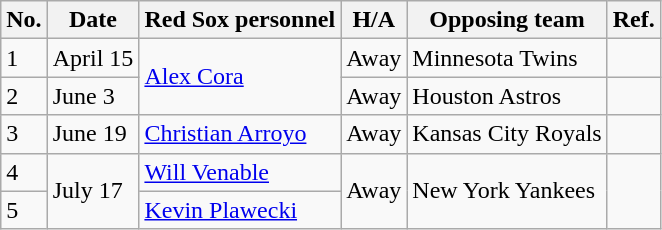<table class="wikitable">
<tr>
<th>No.</th>
<th>Date</th>
<th>Red Sox personnel</th>
<th>H/A</th>
<th>Opposing team</th>
<th>Ref.</th>
</tr>
<tr>
<td>1</td>
<td>April 15</td>
<td rowspan=2><a href='#'>Alex Cora</a></td>
<td>Away</td>
<td>Minnesota Twins</td>
<td></td>
</tr>
<tr>
<td>2</td>
<td>June 3</td>
<td>Away</td>
<td>Houston Astros</td>
<td></td>
</tr>
<tr>
<td>3</td>
<td>June 19</td>
<td><a href='#'>Christian Arroyo</a></td>
<td>Away</td>
<td>Kansas City Royals</td>
<td></td>
</tr>
<tr>
<td>4</td>
<td rowspan=2>July 17</td>
<td><a href='#'>Will Venable</a></td>
<td rowspan=2>Away</td>
<td rowspan=2>New York Yankees</td>
<td rowspan=2></td>
</tr>
<tr>
<td>5</td>
<td><a href='#'>Kevin Plawecki</a></td>
</tr>
</table>
